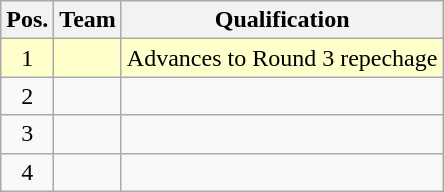<table class="wikitable" style="text-align:left;">
<tr>
<th>Pos.</th>
<th>Team</th>
<th>Qualification</th>
</tr>
<tr style="background:#FFFFCC;">
<td align=center>1</td>
<td></td>
<td>Advances to Round 3 repechage</td>
</tr>
<tr>
<td align=center>2</td>
<td></td>
<td></td>
</tr>
<tr>
<td align=center>3</td>
<td></td>
<td></td>
</tr>
<tr>
<td align=center>4</td>
<td></td>
<td></td>
</tr>
</table>
